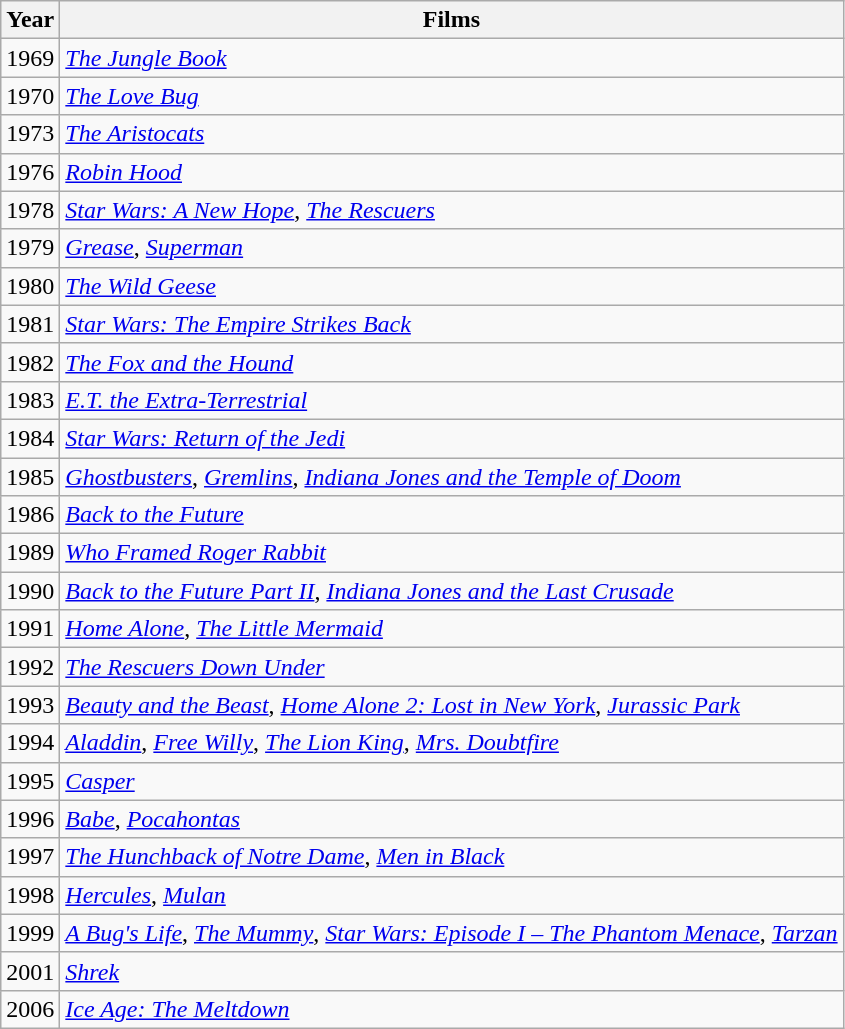<table class="wikitable">
<tr>
<th>Year</th>
<th>Films</th>
</tr>
<tr>
<td>1969</td>
<td><em><a href='#'>The Jungle Book</a></em></td>
</tr>
<tr>
<td>1970</td>
<td><em><a href='#'>The Love Bug</a></em></td>
</tr>
<tr>
<td>1973</td>
<td><em><a href='#'>The Aristocats</a></em></td>
</tr>
<tr>
<td>1976</td>
<td><em><a href='#'>Robin Hood</a></em></td>
</tr>
<tr>
<td>1978</td>
<td><em><a href='#'>Star Wars: A New Hope</a></em>, <em><a href='#'>The Rescuers</a></em></td>
</tr>
<tr>
<td>1979</td>
<td><em><a href='#'>Grease</a></em>, <em><a href='#'>Superman</a></em></td>
</tr>
<tr>
<td>1980</td>
<td><em><a href='#'>The Wild Geese</a></em></td>
</tr>
<tr>
<td>1981</td>
<td><em><a href='#'>Star Wars: The Empire Strikes Back</a></em></td>
</tr>
<tr>
<td>1982</td>
<td><em><a href='#'>The Fox and the Hound</a></em></td>
</tr>
<tr>
<td>1983</td>
<td><em><a href='#'>E.T. the Extra-Terrestrial</a></em></td>
</tr>
<tr>
<td>1984</td>
<td><em><a href='#'>Star Wars: Return of the Jedi</a></em></td>
</tr>
<tr>
<td>1985</td>
<td><em><a href='#'>Ghostbusters</a></em>, <em><a href='#'>Gremlins</a></em>, <em><a href='#'>Indiana Jones and the Temple of Doom</a></em></td>
</tr>
<tr>
<td>1986</td>
<td><em><a href='#'>Back to the Future</a></em></td>
</tr>
<tr>
<td>1989</td>
<td><em><a href='#'>Who Framed Roger Rabbit</a></em></td>
</tr>
<tr>
<td>1990</td>
<td><em><a href='#'>Back to the Future Part II</a></em>, <em><a href='#'>Indiana Jones and the Last Crusade</a></em></td>
</tr>
<tr>
<td>1991</td>
<td><em><a href='#'>Home Alone</a></em>, <em><a href='#'>The Little Mermaid</a></em></td>
</tr>
<tr>
<td>1992</td>
<td><em><a href='#'>The Rescuers Down Under</a></em></td>
</tr>
<tr>
<td>1993</td>
<td><em><a href='#'>Beauty and the Beast</a></em>, <em><a href='#'>Home Alone 2: Lost in New York</a></em>, <em><a href='#'>Jurassic Park</a></em></td>
</tr>
<tr>
<td>1994</td>
<td><em><a href='#'>Aladdin</a></em>, <em><a href='#'>Free Willy</a></em>, <em><a href='#'>The Lion King</a></em>, <em><a href='#'>Mrs. Doubtfire</a></em></td>
</tr>
<tr>
<td>1995</td>
<td><em><a href='#'>Casper</a></em></td>
</tr>
<tr>
<td>1996</td>
<td><em><a href='#'>Babe</a></em>, <em><a href='#'>Pocahontas</a></em></td>
</tr>
<tr>
<td>1997</td>
<td><em><a href='#'>The Hunchback of Notre Dame</a></em>, <em><a href='#'>Men in Black</a></em></td>
</tr>
<tr>
<td>1998</td>
<td><em><a href='#'>Hercules</a></em>, <em><a href='#'>Mulan</a></em></td>
</tr>
<tr>
<td>1999</td>
<td><em><a href='#'>A Bug's Life</a></em>, <em><a href='#'>The Mummy</a></em>, <em><a href='#'>Star Wars: Episode I – The Phantom Menace</a></em>, <em><a href='#'>Tarzan</a></em></td>
</tr>
<tr>
<td>2001</td>
<td><em><a href='#'>Shrek</a></em></td>
</tr>
<tr>
<td>2006</td>
<td><em><a href='#'>Ice Age: The Meltdown</a></em></td>
</tr>
</table>
